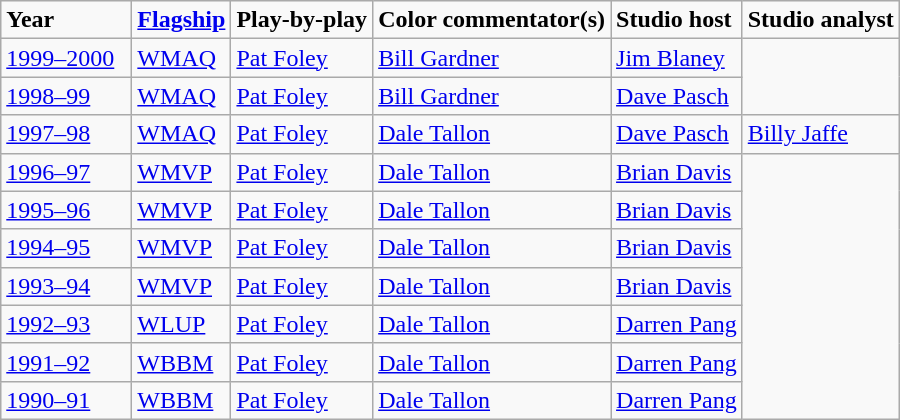<table class="wikitable">
<tr>
<td width="80"><strong>Year</strong></td>
<td><strong><a href='#'>Flagship</a></strong></td>
<td><strong>Play-by-play</strong></td>
<td><strong>Color commentator(s)</strong></td>
<td><strong>Studio host</strong></td>
<td><strong>Studio analyst</strong></td>
</tr>
<tr>
<td><a href='#'>1999–2000</a></td>
<td><a href='#'>WMAQ</a></td>
<td><a href='#'>Pat Foley</a></td>
<td><a href='#'>Bill Gardner</a></td>
<td><a href='#'>Jim Blaney</a></td>
</tr>
<tr>
<td><a href='#'>1998–99</a></td>
<td><a href='#'>WMAQ</a></td>
<td><a href='#'>Pat Foley</a></td>
<td><a href='#'>Bill Gardner</a></td>
<td><a href='#'>Dave Pasch</a></td>
</tr>
<tr>
<td><a href='#'>1997–98</a></td>
<td><a href='#'>WMAQ</a></td>
<td><a href='#'>Pat Foley</a></td>
<td><a href='#'>Dale Tallon</a></td>
<td><a href='#'>Dave Pasch</a></td>
<td><a href='#'>Billy Jaffe</a></td>
</tr>
<tr>
<td><a href='#'>1996–97</a></td>
<td><a href='#'>WMVP</a></td>
<td><a href='#'>Pat Foley</a></td>
<td><a href='#'>Dale Tallon</a></td>
<td><a href='#'>Brian Davis</a></td>
</tr>
<tr>
<td><a href='#'>1995–96</a></td>
<td><a href='#'>WMVP</a></td>
<td><a href='#'>Pat Foley</a></td>
<td><a href='#'>Dale Tallon</a></td>
<td><a href='#'>Brian Davis</a></td>
</tr>
<tr>
<td><a href='#'>1994–95</a></td>
<td><a href='#'>WMVP</a></td>
<td><a href='#'>Pat Foley</a></td>
<td><a href='#'>Dale Tallon</a></td>
<td><a href='#'>Brian Davis</a></td>
</tr>
<tr>
<td><a href='#'>1993–94</a></td>
<td><a href='#'>WMVP</a></td>
<td><a href='#'>Pat Foley</a></td>
<td><a href='#'>Dale Tallon</a></td>
<td><a href='#'>Brian Davis</a></td>
</tr>
<tr>
<td><a href='#'>1992–93</a></td>
<td><a href='#'>WLUP</a></td>
<td><a href='#'>Pat Foley</a></td>
<td><a href='#'>Dale Tallon</a></td>
<td><a href='#'>Darren Pang</a></td>
</tr>
<tr>
<td><a href='#'>1991–92</a></td>
<td><a href='#'>WBBM</a></td>
<td><a href='#'>Pat Foley</a></td>
<td><a href='#'>Dale Tallon</a></td>
<td><a href='#'>Darren Pang</a></td>
</tr>
<tr>
<td><a href='#'>1990–91</a></td>
<td><a href='#'>WBBM</a></td>
<td><a href='#'>Pat Foley</a></td>
<td><a href='#'>Dale Tallon</a></td>
<td><a href='#'>Darren Pang</a></td>
</tr>
</table>
